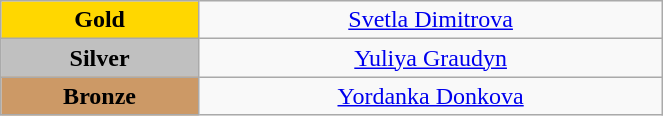<table class="wikitable" style="text-align:center; " width="35%">
<tr>
<td bgcolor="gold"><strong>Gold</strong></td>
<td><a href='#'>Svetla Dimitrova</a><br>  <small><em></em></small></td>
</tr>
<tr>
<td bgcolor="silver"><strong>Silver</strong></td>
<td><a href='#'>Yuliya Graudyn</a><br>  <small><em></em></small></td>
</tr>
<tr>
<td bgcolor="CC9966"><strong>Bronze</strong></td>
<td><a href='#'>Yordanka Donkova</a><br>  <small><em></em></small></td>
</tr>
</table>
